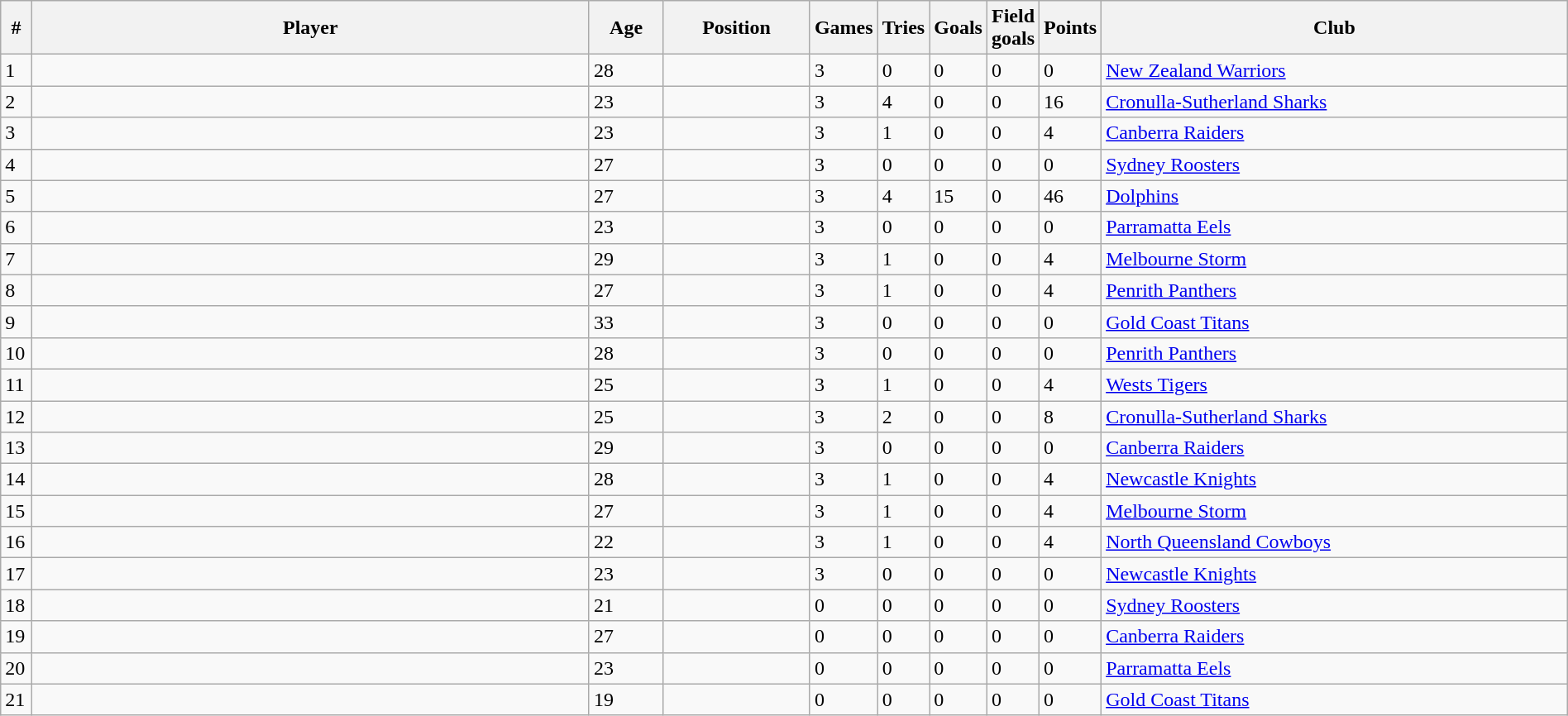<table class="wikitable sortable" style="width:100%;text-align:left">
<tr>
<th width=2%>#</th>
<th width=40%>Player</th>
<th width=5%>Age</th>
<th width=10%>Position</th>
<th width=2%>Games</th>
<th width=2%>Tries</th>
<th width=2%>Goals</th>
<th width=2%>Field goals</th>
<th width=2%>Points</th>
<th width=35%>Club</th>
</tr>
<tr>
<td>1</td>
<td align=left></td>
<td>28</td>
<td align=center></td>
<td>3</td>
<td>0</td>
<td>0</td>
<td>0</td>
<td>0</td>
<td>  <a href='#'>New Zealand Warriors</a></td>
</tr>
<tr>
<td>2</td>
<td align=left></td>
<td>23</td>
<td align=center></td>
<td>3</td>
<td>4</td>
<td>0</td>
<td>0</td>
<td>16</td>
<td>  <a href='#'>Cronulla-Sutherland Sharks</a></td>
</tr>
<tr>
<td>3</td>
<td align=left></td>
<td>23</td>
<td align=center></td>
<td>3</td>
<td>1</td>
<td>0</td>
<td>0</td>
<td>4</td>
<td>  <a href='#'>Canberra Raiders</a></td>
</tr>
<tr>
<td>4</td>
<td align=left></td>
<td>27</td>
<td align=center></td>
<td>3</td>
<td>0</td>
<td>0</td>
<td>0</td>
<td>0</td>
<td>  <a href='#'>Sydney Roosters</a></td>
</tr>
<tr>
<td>5</td>
<td align=left></td>
<td>27</td>
<td align=center></td>
<td>3</td>
<td>4</td>
<td>15</td>
<td>0</td>
<td>46</td>
<td>  <a href='#'>Dolphins</a></td>
</tr>
<tr>
<td>6</td>
<td align=left></td>
<td>23</td>
<td align=center></td>
<td>3</td>
<td>0</td>
<td>0</td>
<td>0</td>
<td>0</td>
<td>  <a href='#'>Parramatta Eels</a></td>
</tr>
<tr>
<td>7</td>
<td align=left></td>
<td>29</td>
<td align=center></td>
<td>3</td>
<td>1</td>
<td>0</td>
<td>0</td>
<td>4</td>
<td>  <a href='#'>Melbourne Storm</a></td>
</tr>
<tr>
<td>8</td>
<td align=left></td>
<td>27</td>
<td align=center></td>
<td>3</td>
<td>1</td>
<td>0</td>
<td>0</td>
<td>4</td>
<td>  <a href='#'>Penrith Panthers</a></td>
</tr>
<tr>
<td>9</td>
<td align=left></td>
<td>33</td>
<td align=center></td>
<td>3</td>
<td>0</td>
<td>0</td>
<td>0</td>
<td>0</td>
<td>  <a href='#'>Gold Coast Titans</a></td>
</tr>
<tr>
<td>10</td>
<td align=left></td>
<td>28</td>
<td align=center></td>
<td>3</td>
<td>0</td>
<td>0</td>
<td>0</td>
<td>0</td>
<td>  <a href='#'>Penrith Panthers</a></td>
</tr>
<tr>
<td>11</td>
<td align=left></td>
<td>25</td>
<td align=center></td>
<td>3</td>
<td>1</td>
<td>0</td>
<td>0</td>
<td>4</td>
<td>  <a href='#'>Wests Tigers</a></td>
</tr>
<tr>
<td>12</td>
<td align=left></td>
<td>25</td>
<td align=center></td>
<td>3</td>
<td>2</td>
<td>0</td>
<td>0</td>
<td>8</td>
<td>  <a href='#'>Cronulla-Sutherland Sharks</a></td>
</tr>
<tr>
<td>13</td>
<td align=left></td>
<td>29</td>
<td align=center></td>
<td>3</td>
<td>0</td>
<td>0</td>
<td>0</td>
<td>0</td>
<td>  <a href='#'>Canberra Raiders</a></td>
</tr>
<tr>
<td>14</td>
<td align=left></td>
<td>28</td>
<td align=center></td>
<td>3</td>
<td>1</td>
<td>0</td>
<td>0</td>
<td>4</td>
<td>  <a href='#'>Newcastle Knights</a></td>
</tr>
<tr>
<td>15</td>
<td align=left></td>
<td>27</td>
<td align=center></td>
<td>3</td>
<td>1</td>
<td>0</td>
<td>0</td>
<td>4</td>
<td>  <a href='#'>Melbourne Storm</a></td>
</tr>
<tr>
<td>16</td>
<td align=left></td>
<td>22</td>
<td align=center></td>
<td>3</td>
<td>1</td>
<td>0</td>
<td>0</td>
<td>4</td>
<td>  <a href='#'>North Queensland Cowboys</a></td>
</tr>
<tr>
<td>17</td>
<td align=left></td>
<td>23</td>
<td align=center></td>
<td>3</td>
<td>0</td>
<td>0</td>
<td>0</td>
<td>0</td>
<td>  <a href='#'>Newcastle Knights</a></td>
</tr>
<tr>
<td>18</td>
<td align=left></td>
<td>21</td>
<td align=center></td>
<td>0</td>
<td>0</td>
<td>0</td>
<td>0</td>
<td>0</td>
<td>  <a href='#'>Sydney Roosters</a></td>
</tr>
<tr>
<td>19</td>
<td align=left></td>
<td>27</td>
<td align=center></td>
<td>0</td>
<td>0</td>
<td>0</td>
<td>0</td>
<td>0</td>
<td>  <a href='#'>Canberra Raiders</a></td>
</tr>
<tr>
<td>20</td>
<td align=left></td>
<td>23</td>
<td align=center></td>
<td>0</td>
<td>0</td>
<td>0</td>
<td>0</td>
<td>0</td>
<td>  <a href='#'>Parramatta Eels</a></td>
</tr>
<tr>
<td>21</td>
<td align=left></td>
<td>19</td>
<td align=center></td>
<td>0</td>
<td>0</td>
<td>0</td>
<td>0</td>
<td>0</td>
<td>  <a href='#'>Gold Coast Titans</a></td>
</tr>
</table>
